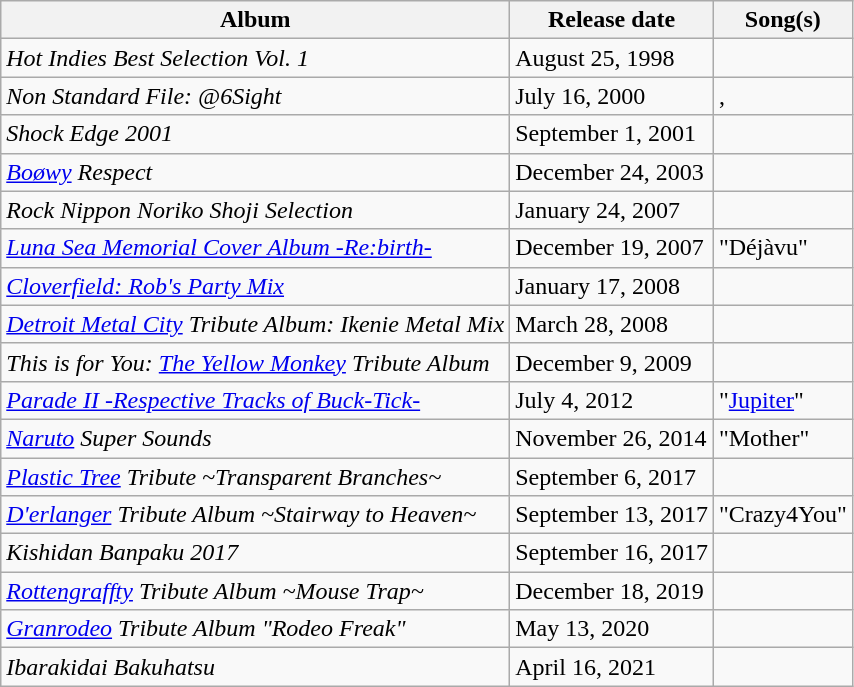<table class="wikitable">
<tr>
<th>Album</th>
<th>Release date</th>
<th>Song(s)</th>
</tr>
<tr>
<td><em>Hot Indies Best Selection Vol. 1</em></td>
<td>August 25, 1998</td>
<td></td>
</tr>
<tr>
<td><em>Non Standard File: @6Sight </em></td>
<td>July 16, 2000</td>
<td>, </td>
</tr>
<tr>
<td><em>Shock Edge 2001</em></td>
<td>September 1, 2001</td>
<td></td>
</tr>
<tr>
<td><em><a href='#'>Boøwy</a> Respect</em></td>
<td>December 24, 2003</td>
<td></td>
</tr>
<tr>
<td><em>Rock Nippon Noriko Shoji Selection</em></td>
<td>January 24, 2007</td>
<td></td>
</tr>
<tr>
<td><em><a href='#'>Luna Sea Memorial Cover Album -Re:birth-</a></em></td>
<td>December 19, 2007</td>
<td>"Déjàvu"</td>
</tr>
<tr>
<td><em><a href='#'>Cloverfield: Rob's Party Mix</a></em></td>
<td>January 17, 2008</td>
<td></td>
</tr>
<tr>
<td><em><a href='#'>Detroit Metal City</a> Tribute Album: Ikenie Metal Mix</em></td>
<td>March 28, 2008</td>
<td></td>
</tr>
<tr>
<td><em>This is for You: <a href='#'>The Yellow Monkey</a> Tribute Album</em></td>
<td>December 9, 2009</td>
<td></td>
</tr>
<tr>
<td><em><a href='#'>Parade II -Respective Tracks of Buck-Tick-</a></em></td>
<td>July 4, 2012</td>
<td>"<a href='#'>Jupiter</a>"</td>
</tr>
<tr>
<td><em><a href='#'>Naruto</a> Super Sounds</em></td>
<td>November 26, 2014</td>
<td>"Mother"</td>
</tr>
<tr>
<td><em><a href='#'>Plastic Tree</a> Tribute ~Transparent Branches~</em></td>
<td>September 6, 2017</td>
<td></td>
</tr>
<tr>
<td><em><a href='#'>D'erlanger</a> Tribute Album ~Stairway to Heaven~</em></td>
<td>September 13, 2017</td>
<td>"Crazy4You"</td>
</tr>
<tr>
<td><em>Kishidan Banpaku 2017</em></td>
<td>September 16, 2017</td>
<td></td>
</tr>
<tr>
<td><em><a href='#'>Rottengraffty</a> Tribute Album ~Mouse Trap~</em></td>
<td>December 18, 2019</td>
<td></td>
</tr>
<tr>
<td><em><a href='#'>Granrodeo</a> Tribute Album "Rodeo Freak"</em></td>
<td>May 13, 2020</td>
<td></td>
</tr>
<tr>
<td><em>Ibarakidai Bakuhatsu</em></td>
<td>April 16, 2021</td>
<td></td>
</tr>
</table>
